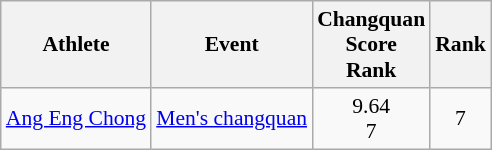<table class="wikitable" style="text-align:center; font-size:90%">
<tr>
<th>Athlete</th>
<th>Event</th>
<th>Changquan<br>Score<br>Rank</th>
<th>Rank</th>
</tr>
<tr>
<td align=left><a href='#'>Ang Eng Chong</a></td>
<td align=left><a href='#'>Men's changquan</a></td>
<td>9.64<br>7</td>
<td>7</td>
</tr>
</table>
